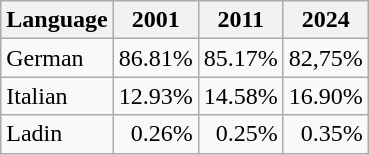<table class="wikitable">
<tr>
<th>Language</th>
<th>2001</th>
<th>2011</th>
<th>2024</th>
</tr>
<tr>
<td>German</td>
<td align="right">86.81%</td>
<td align="right">85.17%</td>
<td align="right">82,75%</td>
</tr>
<tr>
<td>Italian</td>
<td align="right">12.93%</td>
<td align="right">14.58%</td>
<td align="right">16.90%</td>
</tr>
<tr>
<td>Ladin</td>
<td align="right">0.26%</td>
<td align="right">0.25%</td>
<td align="right">0.35%</td>
</tr>
</table>
